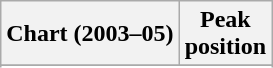<table class="wikitable sortable plainrowheaders">
<tr>
<th scope="col">Chart (2003–05)</th>
<th scope="col">Peak<br>position</th>
</tr>
<tr>
</tr>
<tr>
</tr>
<tr>
</tr>
<tr>
</tr>
<tr>
</tr>
<tr>
</tr>
<tr>
</tr>
<tr>
</tr>
<tr>
</tr>
<tr>
</tr>
<tr>
</tr>
<tr>
</tr>
<tr>
</tr>
<tr>
</tr>
<tr>
</tr>
</table>
